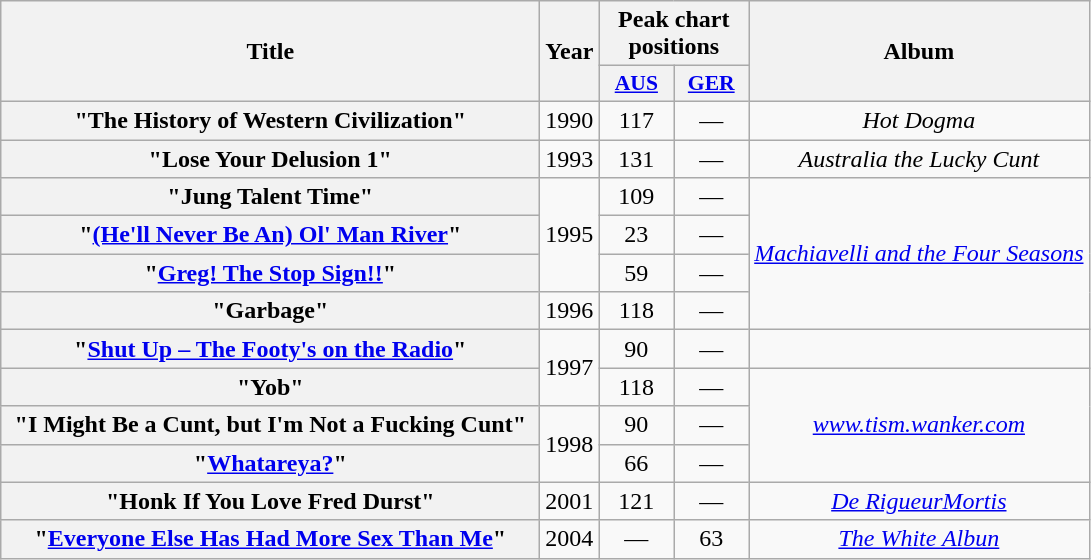<table class="wikitable plainrowheaders" style="text-align:center;" border="1">
<tr>
<th scope="col" rowspan="2" style="width:22em;">Title</th>
<th scope="col" rowspan="2" style="width:1em;">Year</th>
<th scope="col" colspan="2">Peak chart positions</th>
<th scope="col" rowspan="2">Album</th>
</tr>
<tr>
<th scope="col" style="width:3em;font-size:90%;"><a href='#'>AUS</a><br></th>
<th scope="col" style="width:3em;font-size:90%;"><a href='#'>GER</a><br></th>
</tr>
<tr>
<th scope="row">"The History of Western Civilization"</th>
<td>1990</td>
<td>117</td>
<td>—</td>
<td><em>Hot Dogma</em></td>
</tr>
<tr>
<th scope="row">"Lose Your Delusion 1"</th>
<td>1993</td>
<td>131</td>
<td>—</td>
<td><em>Australia the Lucky Cunt</em></td>
</tr>
<tr>
<th scope="row">"Jung Talent Time"</th>
<td rowspan="3">1995</td>
<td>109</td>
<td>—</td>
<td rowspan="4"><em><a href='#'>Machiavelli and the Four Seasons</a></em></td>
</tr>
<tr>
<th scope="row">"<a href='#'>(He'll Never Be An) Ol' Man River</a>"</th>
<td>23</td>
<td>—</td>
</tr>
<tr>
<th scope="row">"<a href='#'>Greg! The Stop Sign!&excl;</a>"</th>
<td>59</td>
<td>—</td>
</tr>
<tr>
<th scope="row">"Garbage"</th>
<td>1996</td>
<td>118</td>
<td>—</td>
</tr>
<tr>
<th scope="row">"<a href='#'>Shut Up – The Footy's on the Radio</a>"</th>
<td rowspan="2">1997</td>
<td>90</td>
<td>—</td>
<td></td>
</tr>
<tr>
<th scope="row">"Yob"</th>
<td>118</td>
<td>—</td>
<td rowspan="3"><em><a href='#'>www.tism.wanker.com</a></em></td>
</tr>
<tr>
<th scope="row">"I Might Be a Cunt, but I'm Not a Fucking Cunt"</th>
<td rowspan="2">1998</td>
<td>90</td>
<td>—</td>
</tr>
<tr>
<th scope="row">"<a href='#'>Whatareya?</a>"</th>
<td>66</td>
<td>—</td>
</tr>
<tr>
<th scope="row">"Honk If You Love Fred Durst"</th>
<td>2001</td>
<td>121</td>
<td>—</td>
<td><em><a href='#'>De RigueurMortis</a></em></td>
</tr>
<tr>
<th scope="row">"<a href='#'>Everyone Else Has Had More Sex Than Me</a>"</th>
<td>2004</td>
<td>—</td>
<td>63</td>
<td><em><a href='#'>The White Albun</a></em></td>
</tr>
</table>
